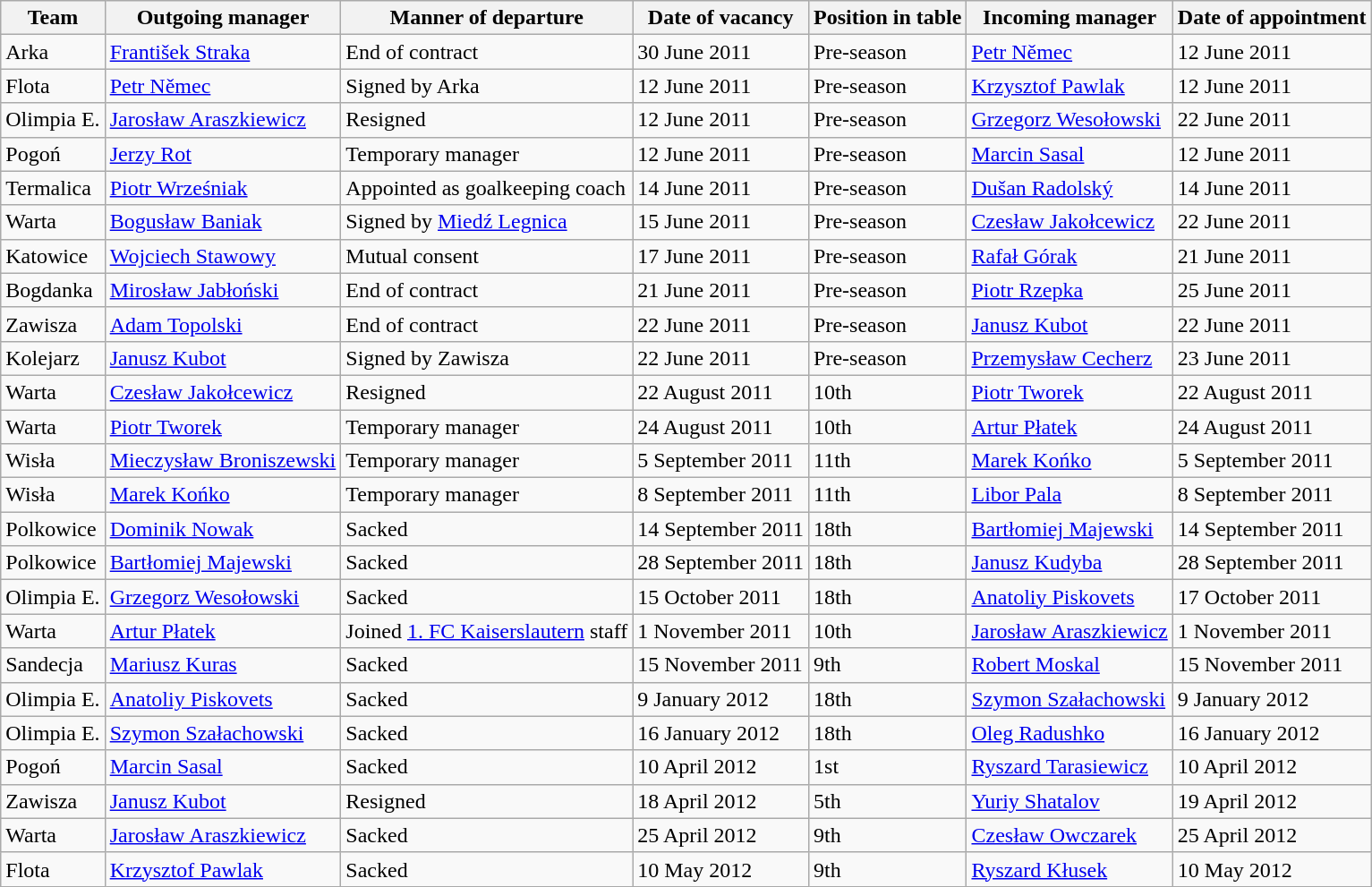<table class="wikitable">
<tr>
<th>Team</th>
<th>Outgoing manager</th>
<th>Manner of departure</th>
<th>Date of vacancy</th>
<th>Position in table</th>
<th>Incoming manager</th>
<th>Date of appointment</th>
</tr>
<tr>
<td>Arka</td>
<td> <a href='#'>František Straka</a></td>
<td>End of contract</td>
<td>30 June 2011</td>
<td>Pre-season</td>
<td> <a href='#'>Petr Němec</a></td>
<td>12 June 2011</td>
</tr>
<tr>
<td>Flota</td>
<td> <a href='#'>Petr Němec</a></td>
<td>Signed by Arka</td>
<td>12 June 2011</td>
<td>Pre-season</td>
<td> <a href='#'>Krzysztof Pawlak</a></td>
<td>12 June 2011</td>
</tr>
<tr>
<td>Olimpia E.</td>
<td> <a href='#'>Jarosław Araszkiewicz</a></td>
<td>Resigned</td>
<td>12 June 2011</td>
<td>Pre-season</td>
<td> <a href='#'>Grzegorz Wesołowski</a></td>
<td>22 June 2011</td>
</tr>
<tr>
<td>Pogoń</td>
<td> <a href='#'>Jerzy Rot</a></td>
<td>Temporary manager</td>
<td>12 June 2011</td>
<td>Pre-season</td>
<td> <a href='#'>Marcin Sasal</a></td>
<td>12 June 2011</td>
</tr>
<tr>
<td>Termalica</td>
<td> <a href='#'>Piotr Wrześniak</a></td>
<td>Appointed as goalkeeping coach</td>
<td>14 June 2011</td>
<td>Pre-season</td>
<td> <a href='#'>Dušan Radolský</a></td>
<td>14 June 2011</td>
</tr>
<tr>
<td>Warta</td>
<td> <a href='#'>Bogusław Baniak</a></td>
<td>Signed by <a href='#'>Miedź Legnica</a></td>
<td>15 June 2011</td>
<td>Pre-season</td>
<td> <a href='#'>Czesław Jakołcewicz</a></td>
<td>22 June 2011</td>
</tr>
<tr>
<td>Katowice</td>
<td> <a href='#'>Wojciech Stawowy</a></td>
<td>Mutual consent</td>
<td>17 June 2011</td>
<td>Pre-season</td>
<td> <a href='#'>Rafał Górak</a></td>
<td>21 June 2011</td>
</tr>
<tr>
<td>Bogdanka</td>
<td> <a href='#'>Mirosław Jabłoński</a></td>
<td>End of contract</td>
<td>21 June 2011</td>
<td>Pre-season</td>
<td> <a href='#'>Piotr Rzepka</a></td>
<td>25 June 2011</td>
</tr>
<tr>
<td>Zawisza</td>
<td> <a href='#'>Adam Topolski</a></td>
<td>End of contract</td>
<td>22 June 2011</td>
<td>Pre-season</td>
<td> <a href='#'>Janusz Kubot</a></td>
<td>22 June 2011</td>
</tr>
<tr>
<td>Kolejarz</td>
<td> <a href='#'>Janusz Kubot</a></td>
<td>Signed by Zawisza</td>
<td>22 June 2011</td>
<td>Pre-season</td>
<td> <a href='#'>Przemysław Cecherz</a></td>
<td>23 June 2011</td>
</tr>
<tr>
<td>Warta</td>
<td> <a href='#'>Czesław Jakołcewicz</a></td>
<td>Resigned</td>
<td>22 August 2011</td>
<td>10th</td>
<td> <a href='#'>Piotr Tworek</a></td>
<td>22 August 2011</td>
</tr>
<tr>
<td>Warta</td>
<td> <a href='#'>Piotr Tworek</a></td>
<td>Temporary manager</td>
<td>24 August 2011</td>
<td>10th</td>
<td> <a href='#'>Artur Płatek</a></td>
<td>24 August 2011</td>
</tr>
<tr>
<td>Wisła</td>
<td> <a href='#'>Mieczysław Broniszewski</a></td>
<td>Temporary manager</td>
<td>5 September 2011</td>
<td>11th</td>
<td> <a href='#'>Marek Końko</a></td>
<td>5 September 2011</td>
</tr>
<tr>
<td>Wisła</td>
<td> <a href='#'>Marek Końko</a></td>
<td>Temporary manager</td>
<td>8 September 2011</td>
<td>11th</td>
<td> <a href='#'>Libor Pala</a></td>
<td>8 September 2011</td>
</tr>
<tr>
<td>Polkowice</td>
<td> <a href='#'>Dominik Nowak</a></td>
<td>Sacked</td>
<td>14 September 2011</td>
<td>18th</td>
<td> <a href='#'>Bartłomiej Majewski</a></td>
<td>14 September 2011</td>
</tr>
<tr>
<td>Polkowice</td>
<td> <a href='#'>Bartłomiej Majewski</a></td>
<td>Sacked</td>
<td>28 September 2011</td>
<td>18th</td>
<td> <a href='#'>Janusz Kudyba</a></td>
<td>28 September 2011</td>
</tr>
<tr>
<td>Olimpia E.</td>
<td> <a href='#'>Grzegorz Wesołowski</a></td>
<td>Sacked</td>
<td>15 October 2011</td>
<td>18th</td>
<td> <a href='#'>Anatoliy Piskovets</a></td>
<td>17 October 2011</td>
</tr>
<tr>
<td>Warta</td>
<td> <a href='#'>Artur Płatek</a></td>
<td>Joined <a href='#'>1. FC Kaiserslautern</a> staff</td>
<td>1 November 2011</td>
<td>10th</td>
<td> <a href='#'>Jarosław Araszkiewicz</a></td>
<td>1 November 2011</td>
</tr>
<tr>
<td>Sandecja</td>
<td> <a href='#'>Mariusz Kuras</a></td>
<td>Sacked</td>
<td>15 November 2011</td>
<td>9th</td>
<td> <a href='#'>Robert Moskal</a></td>
<td>15 November 2011</td>
</tr>
<tr>
<td>Olimpia E.</td>
<td> <a href='#'>Anatoliy Piskovets</a></td>
<td>Sacked</td>
<td>9 January 2012</td>
<td>18th</td>
<td> <a href='#'>Szymon Szałachowski</a></td>
<td>9 January 2012</td>
</tr>
<tr>
<td>Olimpia E.</td>
<td> <a href='#'>Szymon Szałachowski</a></td>
<td>Sacked</td>
<td>16 January 2012</td>
<td>18th</td>
<td> <a href='#'>Oleg Radushko</a></td>
<td>16 January 2012</td>
</tr>
<tr>
<td>Pogoń</td>
<td> <a href='#'>Marcin Sasal</a></td>
<td>Sacked</td>
<td>10 April 2012</td>
<td>1st</td>
<td> <a href='#'>Ryszard Tarasiewicz</a></td>
<td>10 April 2012</td>
</tr>
<tr>
<td>Zawisza</td>
<td> <a href='#'>Janusz Kubot</a></td>
<td>Resigned</td>
<td>18 April 2012</td>
<td>5th</td>
<td> <a href='#'>Yuriy Shatalov</a></td>
<td>19 April 2012</td>
</tr>
<tr>
<td>Warta</td>
<td> <a href='#'>Jarosław Araszkiewicz</a></td>
<td>Sacked</td>
<td>25 April 2012</td>
<td>9th</td>
<td> <a href='#'>Czesław Owczarek</a></td>
<td>25 April 2012</td>
</tr>
<tr>
<td>Flota</td>
<td> <a href='#'>Krzysztof Pawlak</a></td>
<td>Sacked</td>
<td>10 May 2012</td>
<td>9th</td>
<td> <a href='#'>Ryszard Kłusek</a></td>
<td>10 May 2012</td>
</tr>
</table>
